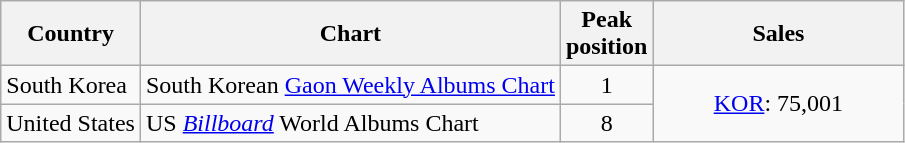<table class="wikitable">
<tr>
<th>Country</th>
<th>Chart</th>
<th>Peak<br>position</th>
<th style="width: 10em">Sales</th>
</tr>
<tr>
<td rowspan="1">South Korea</td>
<td>South Korean <a href='#'>Gaon Weekly Albums Chart</a></td>
<td align="center">1</td>
<td style="text-align:center;" rowspan="2"><a href='#'>KOR</a>: 75,001</td>
</tr>
<tr>
<td rowspan="1">United States</td>
<td>US <em><a href='#'>Billboard</a></em> World Albums Chart</td>
<td style="text-align:center;">8</td>
</tr>
</table>
